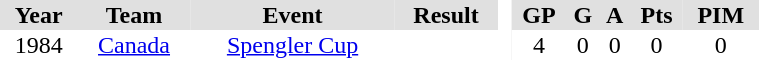<table border="0" cellpadding="1" cellspacing="0" style="text-align:center; width:40%">
<tr ALIGN="centre" bgcolor="#e0e0e0">
<th>Year</th>
<th>Team</th>
<th>Event</th>
<th>Result</th>
<th rowspan="99" bgcolor="#ffffff"> </th>
<th>GP</th>
<th>G</th>
<th>A</th>
<th>Pts</th>
<th>PIM</th>
</tr>
<tr>
<td>1984</td>
<td><a href='#'>Canada</a></td>
<td><a href='#'>Spengler Cup</a></td>
<td></td>
<td>4</td>
<td>0</td>
<td>0</td>
<td>0</td>
<td>0</td>
</tr>
</table>
